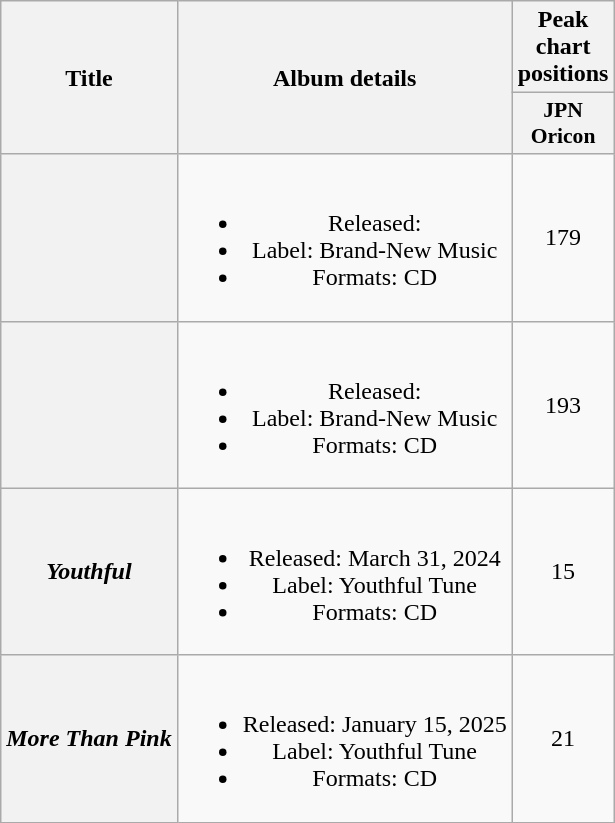<table class="wikitable plainrowheaders" style="text-align:center;">
<tr>
<th scope="col" rowspan="2">Title</th>
<th scope="col" rowspan="2">Album details</th>
<th scope="col">Peak chart positions</th>
</tr>
<tr>
<th scope="col" style="width:3em;font-size:90%;">JPN<br>Oricon<br></th>
</tr>
<tr>
<th scope="row"></th>
<td><br><ul><li>Released: </li><li>Label: Brand-New Music</li><li>Formats: CD</li></ul></td>
<td>179</td>
</tr>
<tr>
<th scope="row"></th>
<td><br><ul><li>Released: </li><li>Label: Brand-New Music</li><li>Formats: CD</li></ul></td>
<td>193</td>
</tr>
<tr>
<th scope="row"><em>Youthful</em></th>
<td><br><ul><li>Released: March 31, 2024</li><li>Label: Youthful Tune</li><li>Formats: CD</li></ul></td>
<td>15</td>
</tr>
<tr>
<th scope="row"><em>More Than Pink</em></th>
<td><br><ul><li>Released: January 15, 2025</li><li>Label: Youthful Tune</li><li>Formats: CD</li></ul></td>
<td>21</td>
</tr>
</table>
